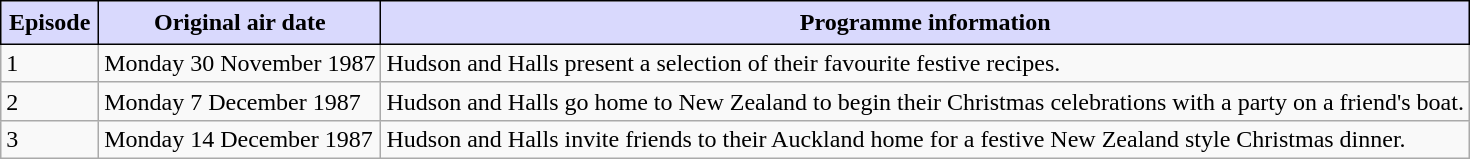<table class="wikitable">
<tr>
<th style="border: 1px solid black; padding: 5px; background: #d9d9fdff;">Episode</th>
<th style="border: 1px solid black; padding: 5px; background: #d9d9fdff;">Original air date</th>
<th style="border: 1px solid black; padding: 5px; background: #d9d9fdff;">Programme information</th>
</tr>
<tr>
<td>1</td>
<td>Monday 30 November 1987</td>
<td>Hudson and Halls present a selection of their favourite festive recipes.</td>
</tr>
<tr>
<td>2</td>
<td>Monday 7 December 1987</td>
<td>Hudson and Halls go home to New Zealand to begin their Christmas celebrations with a party on a friend's boat.</td>
</tr>
<tr>
<td>3</td>
<td>Monday 14 December 1987</td>
<td>Hudson and Halls invite friends to their Auckland home for a festive New Zealand style Christmas dinner.</td>
</tr>
</table>
